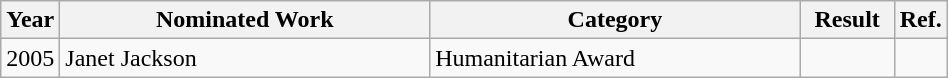<table class="wikitable" width="50%">
<tr>
<th width="5%">Year</th>
<th width="40%">Nominated Work</th>
<th width="40%">Category</th>
<th width="10%">Result</th>
<th width="5%">Ref.</th>
</tr>
<tr>
<td>2005</td>
<td>Janet Jackson</td>
<td>Humanitarian Award</td>
<td></td>
<td></td>
</tr>
</table>
